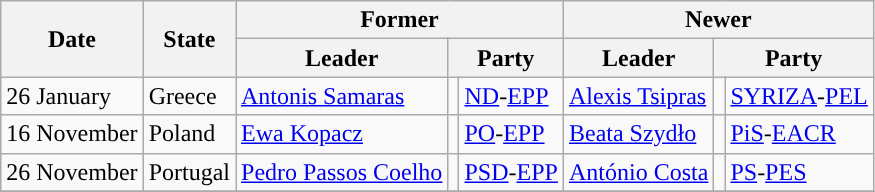<table class="wikitable">
<tr>
<th rowspan=2>Date</th>
<th rowspan=2>State</th>
<th colspan=3>Former</th>
<th colspan=3>Newer</th>
</tr>
<tr>
<th>Leader</th>
<th colspan=2>Party</th>
<th>Leader</th>
<th colspan=2>Party</th>
</tr>
<tr>
<td>26 January</td>
<td>Greece</td>
<td><a href='#'>Antonis Samaras</a></td>
<td style="background-color:"></td>
<td><a href='#'>ND</a>-<a href='#'>EPP</a></td>
<td><a href='#'>Alexis Tsipras</a></td>
<td style="background-color:"></td>
<td><a href='#'>SYRIZA</a>-<a href='#'>PEL</a></td>
</tr>
<tr>
<td>16 November</td>
<td>Poland</td>
<td><a href='#'>Ewa Kopacz</a></td>
<td style="background-color:"></td>
<td><a href='#'>PO</a>-<a href='#'>EPP</a></td>
<td><a href='#'>Beata Szydło</a></td>
<td style="background-color:"></td>
<td><a href='#'>PiS</a>-<a href='#'>EACR</a></td>
</tr>
<tr>
<td>26 November</td>
<td>Portugal</td>
<td><a href='#'>Pedro Passos Coelho</a></td>
<td style="background-color:"></td>
<td><a href='#'>PSD</a>-<a href='#'>EPP</a></td>
<td><a href='#'>António Costa</a></td>
<td style="background-color:"></td>
<td><a href='#'>PS</a>-<a href='#'>PES</a></td>
</tr>
<tr>
</tr>
</table>
